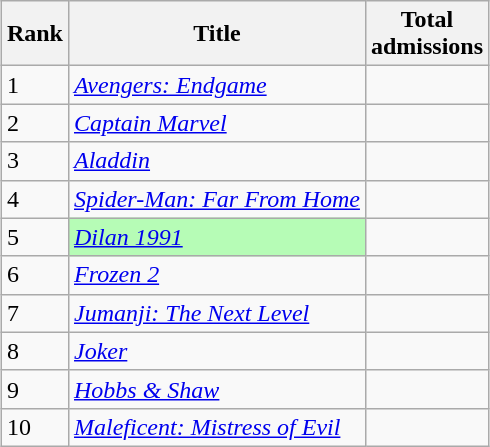<table class="wikitable sortable" style="margin:auto; margin:auto;">
<tr>
<th>Rank</th>
<th>Title</th>
<th>Total<br>admissions</th>
</tr>
<tr>
<td>1</td>
<td><em><a href='#'>Avengers: Endgame</a></em></td>
<td></td>
</tr>
<tr>
<td>2</td>
<td><em><a href='#'>Captain Marvel</a></em></td>
<td></td>
</tr>
<tr>
<td>3</td>
<td><em><a href='#'>Aladdin</a></em></td>
<td></td>
</tr>
<tr>
<td>4</td>
<td><em><a href='#'>Spider-Man: Far From Home</a></em></td>
<td></td>
</tr>
<tr>
<td>5</td>
<td style="background:#b6fcb6;"><em><a href='#'>Dilan 1991</a></em></td>
<td></td>
</tr>
<tr>
<td>6</td>
<td><em><a href='#'>Frozen 2</a></em></td>
<td></td>
</tr>
<tr>
<td>7</td>
<td><em><a href='#'>Jumanji: The Next Level</a></em></td>
<td></td>
</tr>
<tr>
<td>8</td>
<td><em><a href='#'>Joker</a></em></td>
<td></td>
</tr>
<tr>
<td>9</td>
<td><em><a href='#'>Hobbs & Shaw</a></em></td>
<td></td>
</tr>
<tr>
<td>10</td>
<td><em><a href='#'>Maleficent: Mistress of Evil</a></em></td>
<td></td>
</tr>
</table>
